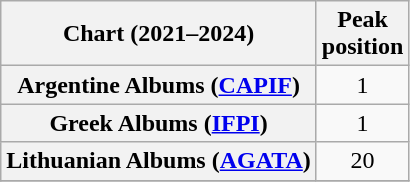<table class="wikitable sortable plainrowheaders" style="text-align:center">
<tr>
<th scope="col">Chart (2021–2024)</th>
<th scope="col">Peak<br>position</th>
</tr>
<tr>
<th scope="row">Argentine Albums (<a href='#'>CAPIF</a>)</th>
<td>1</td>
</tr>
<tr>
<th scope="row">Greek Albums (<a href='#'>IFPI</a>)</th>
<td>1</td>
</tr>
<tr>
<th scope="row">Lithuanian Albums (<a href='#'>AGATA</a>)</th>
<td>20</td>
</tr>
<tr>
</tr>
</table>
